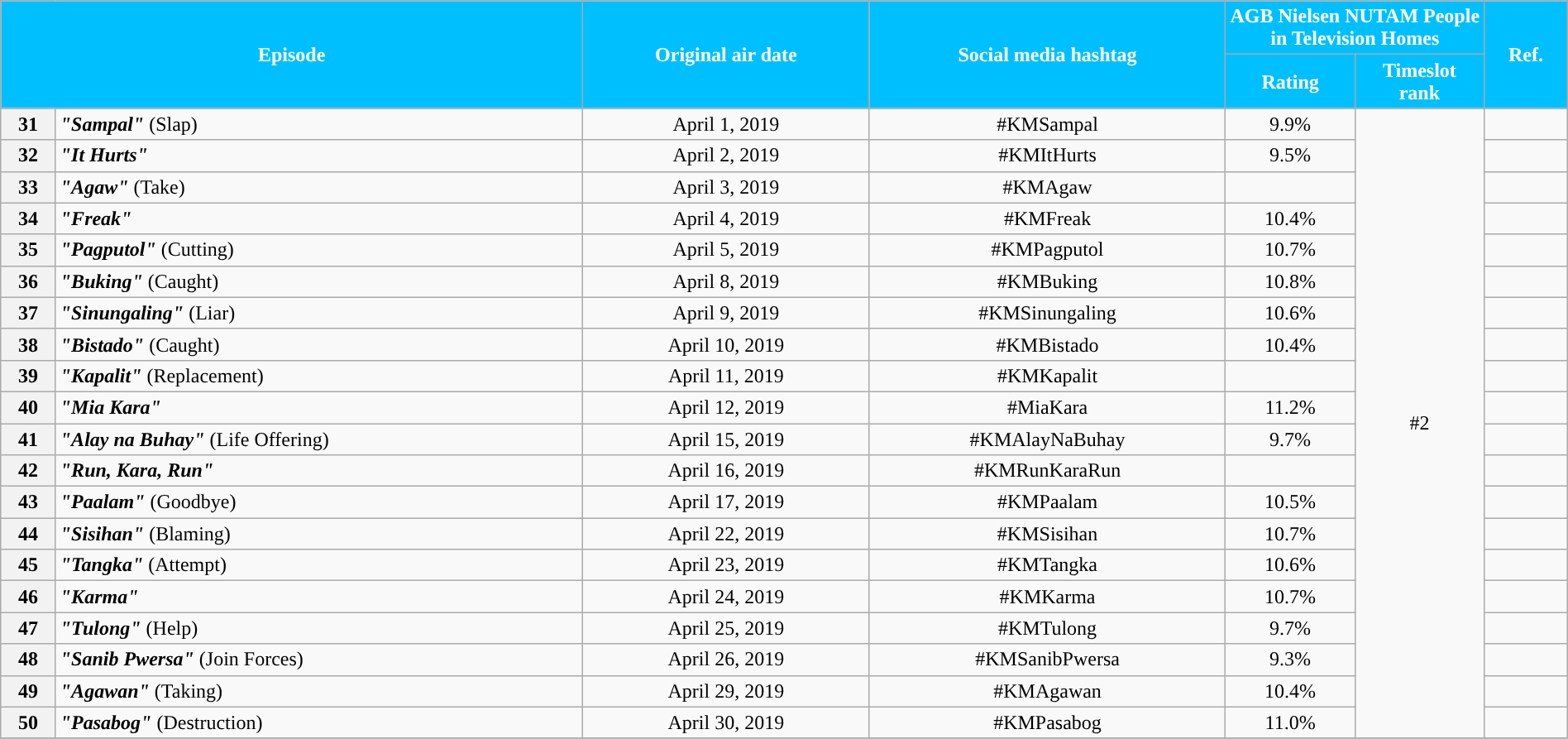<table class="wikitable" style="text-align:center; font-size:100%; line-height:18px; width:100%">
<tr>
<th style="background-color:#00BFFF; color:#ffffff;" colspan="2" rowspan="2">Episode</th>
<th style="background-color:#00BFFF; color:white" rowspan="2">Original air date</th>
<th style="background-color:#00BFFF; color:white" rowspan="2">Social media hashtag</th>
<th style="background-color:#00BFFF; color:#ffffff;" colspan="2">AGB Nielsen NUTAM People in Television Homes</th>
<th style="background-color:#00BFFF;  color:#ffffff;" rowspan="2">Ref.</th>
</tr>
<tr>
<th style="background-color:#00BFFF; width:75px; color:#ffffff;">Rating</th>
<th style="background-color:#00BFFF;  width:75px; color:#ffffff;">Timeslot<br>rank</th>
</tr>
<tr>
<th>31</th>
<td style="text-align: left;"><strong><em>"Sampal"</em></strong> (Slap)</td>
<td>April 1, 2019</td>
<td>#KMSampal</td>
<td>9.9%</td>
<td rowspan="20">#2</td>
<td></td>
</tr>
<tr>
<th>32</th>
<td style="text-align: left;"><strong><em>"It Hurts"</em></strong></td>
<td>April 2, 2019</td>
<td>#KMItHurts</td>
<td>9.5%</td>
<td></td>
</tr>
<tr>
<th>33</th>
<td style="text-align: left;"><strong><em>"Agaw"</em></strong> (Take)</td>
<td>April 3, 2019</td>
<td>#KMAgaw</td>
<td></td>
<td></td>
</tr>
<tr>
<th>34</th>
<td style="text-align: left;"><strong><em>"Freak"</em></strong></td>
<td>April 4, 2019</td>
<td>#KMFreak</td>
<td>10.4%</td>
<td></td>
</tr>
<tr>
<th>35</th>
<td style="text-align: left;"><strong><em>"Pagputol"</em></strong> (Cutting)</td>
<td>April 5, 2019</td>
<td>#KMPagputol</td>
<td>10.7%</td>
<td></td>
</tr>
<tr>
<th>36</th>
<td style="text-align: left;"><strong><em>"Buking"</em></strong> (Caught)</td>
<td>April 8, 2019</td>
<td>#KMBuking</td>
<td>10.8%</td>
<td></td>
</tr>
<tr>
<th>37</th>
<td style="text-align: left;"><strong><em>"Sinungaling"</em></strong> (Liar)</td>
<td>April 9, 2019</td>
<td>#KMSinungaling</td>
<td>10.6%</td>
<td></td>
</tr>
<tr>
<th>38</th>
<td style="text-align: left;"><strong><em>"Bistado"</em></strong> (Caught)</td>
<td>April 10, 2019</td>
<td>#KMBistado</td>
<td>10.4%</td>
<td></td>
</tr>
<tr>
<th>39</th>
<td style="text-align: left;"><strong><em>"Kapalit"</em></strong> (Replacement)</td>
<td>April 11, 2019</td>
<td>#KMKapalit</td>
<td></td>
<td></td>
</tr>
<tr>
<th>40</th>
<td style="text-align: left;"><strong><em>"Mia Kara"</em></strong></td>
<td>April 12, 2019</td>
<td>#MiaKara</td>
<td>11.2%</td>
<td></td>
</tr>
<tr>
<th>41</th>
<td style="text-align: left;"><strong><em>"Alay na Buhay"</em></strong> (Life Offering)</td>
<td>April 15, 2019</td>
<td>#KMAlayNaBuhay</td>
<td>9.7%</td>
<td></td>
</tr>
<tr>
<th>42</th>
<td style="text-align: left;"><strong><em>"Run, Kara, Run"</em></strong></td>
<td>April 16, 2019</td>
<td>#KMRunKaraRun</td>
<td></td>
<td></td>
</tr>
<tr>
<th>43</th>
<td style="text-align: left;"><strong><em>"Paalam"</em></strong> (Goodbye)</td>
<td>April 17, 2019</td>
<td>#KMPaalam</td>
<td>10.5%</td>
<td></td>
</tr>
<tr>
<th>44</th>
<td style="text-align: left;"><strong><em>"Sisihan"</em></strong> (Blaming)</td>
<td>April 22, 2019</td>
<td>#KMSisihan</td>
<td>10.7%</td>
<td></td>
</tr>
<tr>
<th>45</th>
<td style="text-align: left;"><strong><em>"Tangka"</em></strong> (Attempt)</td>
<td>April 23, 2019</td>
<td>#KMTangka</td>
<td>10.6%</td>
<td></td>
</tr>
<tr>
<th>46</th>
<td style="text-align: left;"><strong><em>"Karma"</em></strong></td>
<td>April 24, 2019</td>
<td>#KMKarma</td>
<td>10.7%</td>
<td></td>
</tr>
<tr>
<th>47</th>
<td style="text-align: left;"><strong><em>"Tulong"</em></strong> (Help)</td>
<td>April 25, 2019</td>
<td>#KMTulong</td>
<td>9.7%</td>
<td></td>
</tr>
<tr>
<th>48</th>
<td style="text-align: left;"><strong><em>"Sanib Pwersa"</em></strong> (Join Forces)</td>
<td>April 26, 2019</td>
<td>#KMSanibPwersa</td>
<td>9.3%</td>
<td></td>
</tr>
<tr>
<th>49</th>
<td style="text-align: left;"><strong><em>"Agawan"</em></strong> (Taking)</td>
<td>April 29, 2019</td>
<td>#KMAgawan</td>
<td>10.4%</td>
<td></td>
</tr>
<tr>
<th>50</th>
<td style="text-align: left;"><strong><em>"Pasabog"</em></strong> (Destruction)</td>
<td>April 30, 2019</td>
<td>#KMPasabog</td>
<td>11.0%</td>
<td></td>
</tr>
<tr>
</tr>
</table>
